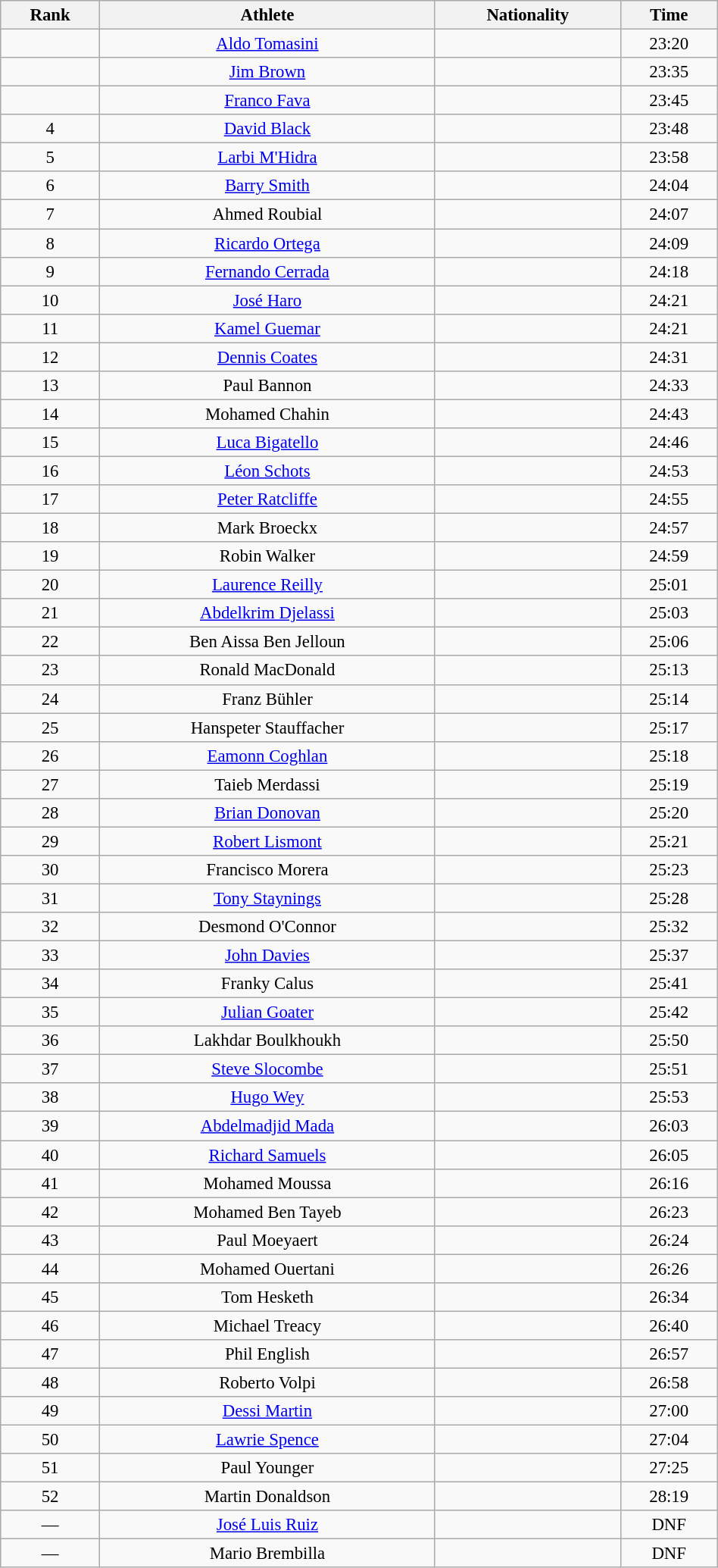<table class="wikitable sortable" style=" text-align:center; font-size:95%;" width="50%">
<tr>
<th>Rank</th>
<th>Athlete</th>
<th>Nationality</th>
<th>Time</th>
</tr>
<tr>
<td align=center></td>
<td><a href='#'>Aldo Tomasini</a></td>
<td></td>
<td>23:20</td>
</tr>
<tr>
<td align=center></td>
<td><a href='#'>Jim Brown</a></td>
<td></td>
<td>23:35</td>
</tr>
<tr>
<td align=center></td>
<td><a href='#'>Franco Fava</a></td>
<td></td>
<td>23:45</td>
</tr>
<tr>
<td align=center>4</td>
<td><a href='#'>David Black</a></td>
<td></td>
<td>23:48</td>
</tr>
<tr>
<td align=center>5</td>
<td><a href='#'>Larbi M'Hidra</a></td>
<td></td>
<td>23:58</td>
</tr>
<tr>
<td align=center>6</td>
<td><a href='#'>Barry Smith</a></td>
<td></td>
<td>24:04</td>
</tr>
<tr>
<td align=center>7</td>
<td>Ahmed Roubial</td>
<td></td>
<td>24:07</td>
</tr>
<tr>
<td align=center>8</td>
<td><a href='#'>Ricardo Ortega</a></td>
<td></td>
<td>24:09</td>
</tr>
<tr>
<td align=center>9</td>
<td><a href='#'>Fernando Cerrada</a></td>
<td></td>
<td>24:18</td>
</tr>
<tr>
<td align=center>10</td>
<td><a href='#'>José Haro</a></td>
<td></td>
<td>24:21</td>
</tr>
<tr>
<td align=center>11</td>
<td><a href='#'>Kamel Guemar</a></td>
<td></td>
<td>24:21</td>
</tr>
<tr>
<td align=center>12</td>
<td><a href='#'>Dennis Coates</a></td>
<td></td>
<td>24:31</td>
</tr>
<tr>
<td align=center>13</td>
<td>Paul Bannon</td>
<td></td>
<td>24:33</td>
</tr>
<tr>
<td align=center>14</td>
<td>Mohamed Chahin</td>
<td></td>
<td>24:43</td>
</tr>
<tr>
<td align=center>15</td>
<td><a href='#'>Luca Bigatello</a></td>
<td></td>
<td>24:46</td>
</tr>
<tr>
<td align=center>16</td>
<td><a href='#'>Léon Schots</a></td>
<td></td>
<td>24:53</td>
</tr>
<tr>
<td align=center>17</td>
<td><a href='#'>Peter Ratcliffe</a></td>
<td></td>
<td>24:55</td>
</tr>
<tr>
<td align=center>18</td>
<td>Mark Broeckx</td>
<td></td>
<td>24:57</td>
</tr>
<tr>
<td align=center>19</td>
<td>Robin Walker</td>
<td></td>
<td>24:59</td>
</tr>
<tr>
<td align=center>20</td>
<td><a href='#'>Laurence Reilly</a></td>
<td></td>
<td>25:01</td>
</tr>
<tr>
<td align=center>21</td>
<td><a href='#'>Abdelkrim Djelassi</a></td>
<td></td>
<td>25:03</td>
</tr>
<tr>
<td align=center>22</td>
<td>Ben Aissa Ben Jelloun</td>
<td></td>
<td>25:06</td>
</tr>
<tr>
<td align=center>23</td>
<td>Ronald MacDonald</td>
<td></td>
<td>25:13</td>
</tr>
<tr>
<td align=center>24</td>
<td>Franz Bühler</td>
<td></td>
<td>25:14</td>
</tr>
<tr>
<td align=center>25</td>
<td>Hanspeter Stauffacher</td>
<td></td>
<td>25:17</td>
</tr>
<tr>
<td align=center>26</td>
<td><a href='#'>Eamonn Coghlan</a></td>
<td></td>
<td>25:18</td>
</tr>
<tr>
<td align=center>27</td>
<td>Taieb Merdassi</td>
<td></td>
<td>25:19</td>
</tr>
<tr>
<td align=center>28</td>
<td><a href='#'>Brian Donovan</a></td>
<td></td>
<td>25:20</td>
</tr>
<tr>
<td align=center>29</td>
<td><a href='#'>Robert Lismont</a></td>
<td></td>
<td>25:21</td>
</tr>
<tr>
<td align=center>30</td>
<td>Francisco Morera</td>
<td></td>
<td>25:23</td>
</tr>
<tr>
<td align=center>31</td>
<td><a href='#'>Tony Staynings</a></td>
<td></td>
<td>25:28</td>
</tr>
<tr>
<td align=center>32</td>
<td>Desmond O'Connor</td>
<td></td>
<td>25:32</td>
</tr>
<tr>
<td align=center>33</td>
<td><a href='#'>John Davies</a></td>
<td></td>
<td>25:37</td>
</tr>
<tr>
<td align=center>34</td>
<td>Franky Calus</td>
<td></td>
<td>25:41</td>
</tr>
<tr>
<td align=center>35</td>
<td><a href='#'>Julian Goater</a></td>
<td></td>
<td>25:42</td>
</tr>
<tr>
<td align=center>36</td>
<td>Lakhdar Boulkhoukh</td>
<td></td>
<td>25:50</td>
</tr>
<tr>
<td align=center>37</td>
<td><a href='#'>Steve Slocombe</a></td>
<td></td>
<td>25:51</td>
</tr>
<tr>
<td align=center>38</td>
<td><a href='#'>Hugo Wey</a></td>
<td></td>
<td>25:53</td>
</tr>
<tr>
<td align=center>39</td>
<td><a href='#'>Abdelmadjid Mada</a></td>
<td></td>
<td>26:03</td>
</tr>
<tr>
<td align=center>40</td>
<td><a href='#'>Richard Samuels</a></td>
<td></td>
<td>26:05</td>
</tr>
<tr>
<td align=center>41</td>
<td>Mohamed Moussa</td>
<td></td>
<td>26:16</td>
</tr>
<tr>
<td align=center>42</td>
<td>Mohamed Ben Tayeb</td>
<td></td>
<td>26:23</td>
</tr>
<tr>
<td align=center>43</td>
<td>Paul Moeyaert</td>
<td></td>
<td>26:24</td>
</tr>
<tr>
<td align=center>44</td>
<td>Mohamed Ouertani</td>
<td></td>
<td>26:26</td>
</tr>
<tr>
<td align=center>45</td>
<td>Tom Hesketh</td>
<td></td>
<td>26:34</td>
</tr>
<tr>
<td align=center>46</td>
<td>Michael Treacy</td>
<td></td>
<td>26:40</td>
</tr>
<tr>
<td align=center>47</td>
<td>Phil English</td>
<td></td>
<td>26:57</td>
</tr>
<tr>
<td align=center>48</td>
<td>Roberto Volpi</td>
<td></td>
<td>26:58</td>
</tr>
<tr>
<td align=center>49</td>
<td><a href='#'>Dessi Martin</a></td>
<td></td>
<td>27:00</td>
</tr>
<tr>
<td align=center>50</td>
<td><a href='#'>Lawrie Spence</a></td>
<td></td>
<td>27:04</td>
</tr>
<tr>
<td align=center>51</td>
<td>Paul Younger</td>
<td></td>
<td>27:25</td>
</tr>
<tr>
<td align=center>52</td>
<td>Martin Donaldson</td>
<td></td>
<td>28:19</td>
</tr>
<tr>
<td align=center>—</td>
<td><a href='#'>José Luis Ruiz</a></td>
<td></td>
<td>DNF</td>
</tr>
<tr>
<td align=center>—</td>
<td>Mario Brembilla</td>
<td></td>
<td>DNF</td>
</tr>
</table>
